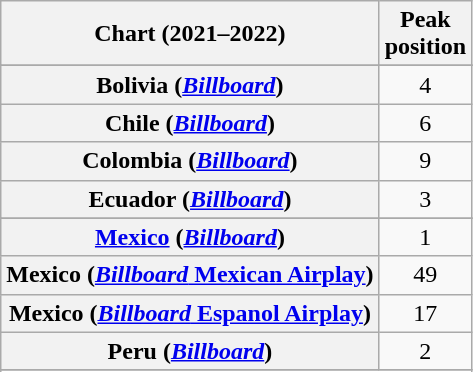<table class="wikitable sortable plainrowheaders" style="text-align:center">
<tr>
<th scope="col">Chart (2021–2022)</th>
<th scope="col">Peak<br>position</th>
</tr>
<tr>
</tr>
<tr>
<th scope="row">Bolivia (<em><a href='#'>Billboard</a></em>)</th>
<td>4</td>
</tr>
<tr>
<th scope="row">Chile (<em><a href='#'>Billboard</a></em>)</th>
<td>6</td>
</tr>
<tr>
<th scope="row">Colombia (<em><a href='#'>Billboard</a></em>)</th>
<td>9</td>
</tr>
<tr>
<th scope="row">Ecuador (<em><a href='#'>Billboard</a></em>)</th>
<td>3</td>
</tr>
<tr>
</tr>
<tr>
<th scope="row"><a href='#'>Mexico</a> (<em><a href='#'>Billboard</a></em>)</th>
<td>1</td>
</tr>
<tr>
<th scope="row">Mexico (<a href='#'><em>Billboard</em> Mexican Airplay</a>)</th>
<td>49</td>
</tr>
<tr>
<th scope="row">Mexico (<a href='#'><em>Billboard</em> Espanol Airplay</a>)</th>
<td>17</td>
</tr>
<tr>
<th scope="row">Peru (<em><a href='#'>Billboard</a></em>)</th>
<td>2</td>
</tr>
<tr>
</tr>
<tr>
</tr>
<tr>
</tr>
<tr>
</tr>
<tr>
</tr>
<tr>
</tr>
</table>
